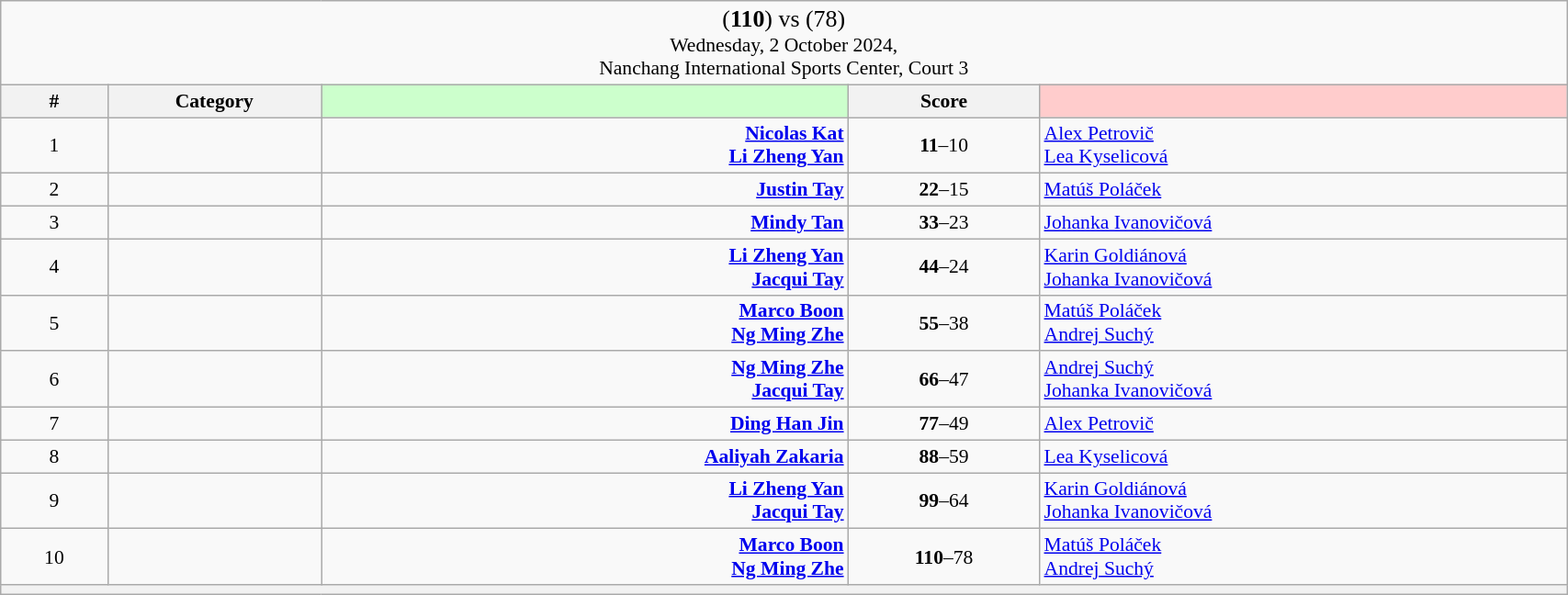<table class="wikitable mw-collapsible mw-collapsed" style="font-size:90%; text-align:center" width="90%">
<tr>
<td colspan="5"><big>(<strong>110</strong>) <strong></strong> vs  (78)</big><br>Wednesday, 2 October 2024, <br>Nanchang International Sports Center, Court 3</td>
</tr>
<tr>
<th width="25">#</th>
<th width="50">Category</th>
<th style="background-color:#CCFFCC" width="150"></th>
<th width="50">Score<br></th>
<th style="background-color:#FFCCCC" width="150"></th>
</tr>
<tr>
<td>1</td>
<td></td>
<td align="right"><strong><a href='#'>Nicolas Kat</a> <br><a href='#'>Li Zheng Yan</a> </strong></td>
<td><strong>11</strong>–10<br></td>
<td align="left"> <a href='#'>Alex Petrovič</a><br> <a href='#'>Lea Kyselicová</a></td>
</tr>
<tr>
<td>2</td>
<td></td>
<td align="right"><strong><a href='#'>Justin Tay</a> </strong></td>
<td><strong>22</strong>–15<br></td>
<td align="left"> <a href='#'>Matúš Poláček</a></td>
</tr>
<tr>
<td>3</td>
<td></td>
<td align="right"><strong><a href='#'>Mindy Tan</a> </strong></td>
<td><strong>33</strong>–23<br></td>
<td align="left"> <a href='#'>Johanka Ivanovičová</a></td>
</tr>
<tr>
<td>4</td>
<td></td>
<td align="right"><strong><a href='#'>Li Zheng Yan</a> <br><a href='#'>Jacqui Tay</a> </strong></td>
<td><strong>44</strong>–24<br></td>
<td align="left"> <a href='#'>Karin Goldiánová</a><br> <a href='#'>Johanka Ivanovičová</a></td>
</tr>
<tr>
<td>5</td>
<td></td>
<td align="right"><strong><a href='#'>Marco Boon</a> <br><a href='#'>Ng Ming Zhe</a> </strong></td>
<td><strong>55</strong>–38<br></td>
<td align="left"> <a href='#'>Matúš Poláček</a><br> <a href='#'>Andrej Suchý</a></td>
</tr>
<tr>
<td>6</td>
<td></td>
<td align="right"><strong><a href='#'>Ng Ming Zhe</a> <br><a href='#'>Jacqui Tay</a> </strong></td>
<td><strong>66</strong>–47<br></td>
<td align="left"> <a href='#'>Andrej Suchý</a><br> <a href='#'>Johanka Ivanovičová</a></td>
</tr>
<tr>
<td>7</td>
<td></td>
<td align="right"><strong><a href='#'>Ding Han Jin</a> </strong></td>
<td><strong>77</strong>–49<br></td>
<td align="left"> <a href='#'>Alex Petrovič</a></td>
</tr>
<tr>
<td>8</td>
<td></td>
<td align="right"><strong><a href='#'>Aaliyah Zakaria</a> </strong></td>
<td><strong>88</strong>–59<br></td>
<td align="left"> <a href='#'>Lea Kyselicová</a></td>
</tr>
<tr>
<td>9</td>
<td></td>
<td align="right"><strong><a href='#'>Li Zheng Yan</a> <br><a href='#'>Jacqui Tay</a> </strong></td>
<td><strong>99</strong>–64<br></td>
<td align="left"> <a href='#'>Karin Goldiánová</a><br> <a href='#'>Johanka Ivanovičová</a></td>
</tr>
<tr>
<td>10</td>
<td></td>
<td align="right"><strong><a href='#'>Marco Boon</a> <br><a href='#'>Ng Ming Zhe</a> </strong></td>
<td><strong>110</strong>–78<br></td>
<td align="left"> <a href='#'>Matúš Poláček</a><br> <a href='#'>Andrej Suchý</a></td>
</tr>
<tr>
<th colspan="5"></th>
</tr>
</table>
